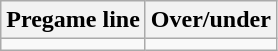<table class="wikitable">
<tr align="center">
<th style=>Pregame line</th>
<th style=>Over/under</th>
</tr>
<tr align="center">
<td></td>
<td></td>
</tr>
</table>
